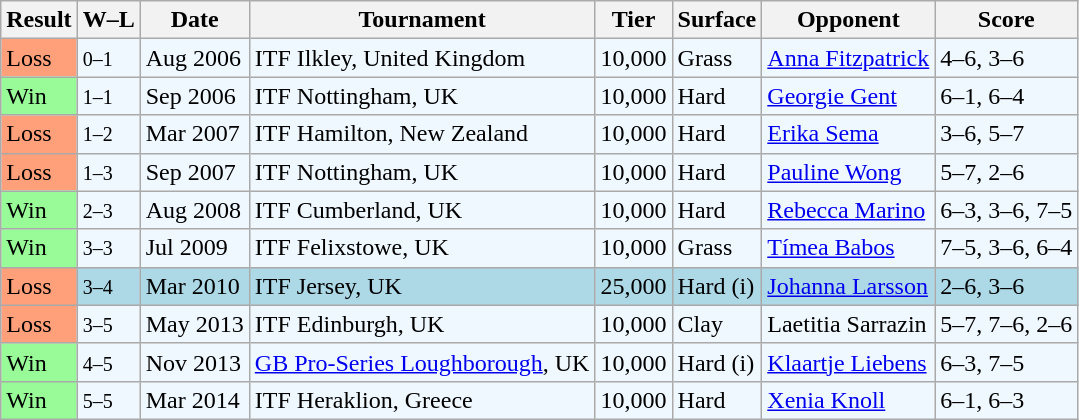<table class="wikitable sortable">
<tr>
<th>Result</th>
<th class="unsortable">W–L</th>
<th>Date</th>
<th>Tournament</th>
<th>Tier</th>
<th>Surface</th>
<th>Opponent</th>
<th class="unsortable">Score</th>
</tr>
<tr bgcolor="#f0f8ff">
<td bgcolor="FFA07A">Loss</td>
<td><small>0–1</small></td>
<td>Aug 2006</td>
<td>ITF Ilkley, United Kingdom</td>
<td>10,000</td>
<td>Grass</td>
<td> <a href='#'>Anna Fitzpatrick</a></td>
<td>4–6, 3–6</td>
</tr>
<tr bgcolor="#f0f8ff">
<td bgcolor="98FB98">Win</td>
<td><small>1–1</small></td>
<td>Sep 2006</td>
<td>ITF Nottingham, UK</td>
<td>10,000</td>
<td>Hard</td>
<td> <a href='#'>Georgie Gent</a></td>
<td>6–1, 6–4</td>
</tr>
<tr bgcolor="#f0f8ff">
<td bgcolor="FFA07A">Loss</td>
<td><small>1–2</small></td>
<td>Mar 2007</td>
<td>ITF Hamilton, New Zealand</td>
<td>10,000</td>
<td>Hard</td>
<td> <a href='#'>Erika Sema</a></td>
<td>3–6, 5–7</td>
</tr>
<tr bgcolor="#f0f8ff">
<td bgcolor="FFA07A">Loss</td>
<td><small>1–3</small></td>
<td>Sep 2007</td>
<td>ITF Nottingham, UK</td>
<td>10,000</td>
<td>Hard</td>
<td> <a href='#'>Pauline Wong</a></td>
<td>5–7, 2–6</td>
</tr>
<tr bgcolor="#f0f8ff">
<td bgcolor="98FB98">Win</td>
<td><small>2–3</small></td>
<td>Aug 2008</td>
<td>ITF Cumberland, UK</td>
<td>10,000</td>
<td>Hard</td>
<td> <a href='#'>Rebecca Marino</a></td>
<td>6–3, 3–6, 7–5</td>
</tr>
<tr bgcolor="#f0f8ff">
<td bgcolor="98FB98">Win</td>
<td><small>3–3</small></td>
<td>Jul 2009</td>
<td>ITF Felixstowe, UK</td>
<td>10,000</td>
<td>Grass</td>
<td> <a href='#'>Tímea Babos</a></td>
<td>7–5, 3–6, 6–4</td>
</tr>
<tr style="background:lightblue;">
<td bgcolor="FFA07A">Loss</td>
<td><small>3–4</small></td>
<td>Mar 2010</td>
<td>ITF Jersey, UK</td>
<td>25,000</td>
<td>Hard (i)</td>
<td> <a href='#'>Johanna Larsson</a></td>
<td>2–6, 3–6</td>
</tr>
<tr bgcolor="#f0f8ff">
<td bgcolor="FFA07A">Loss</td>
<td><small>3–5</small></td>
<td>May 2013</td>
<td>ITF Edinburgh, UK</td>
<td>10,000</td>
<td>Clay</td>
<td> Laetitia Sarrazin</td>
<td>5–7, 7–6, 2–6</td>
</tr>
<tr bgcolor="#f0f8ff">
<td bgcolor="98FB98">Win</td>
<td><small>4–5</small></td>
<td>Nov 2013</td>
<td><a href='#'>GB Pro-Series Loughborough</a>, UK</td>
<td>10,000</td>
<td>Hard (i)</td>
<td> <a href='#'>Klaartje Liebens</a></td>
<td>6–3, 7–5</td>
</tr>
<tr bgcolor="#f0f8ff">
<td bgcolor="98FB98">Win</td>
<td><small>5–5</small></td>
<td>Mar 2014</td>
<td>ITF Heraklion, Greece</td>
<td>10,000</td>
<td>Hard</td>
<td> <a href='#'>Xenia Knoll</a></td>
<td>6–1, 6–3</td>
</tr>
</table>
